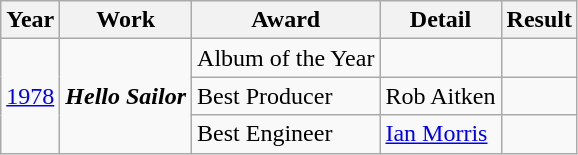<table class="wikitable">
<tr>
<th>Year</th>
<th>Work</th>
<th>Award</th>
<th>Detail</th>
<th>Result</th>
</tr>
<tr>
<td rowspan=3><a href='#'>1978</a></td>
<td rowspan=3><strong><em>Hello Sailor</em></strong></td>
<td>Album of the Year</td>
<td></td>
<td></td>
</tr>
<tr>
<td>Best Producer</td>
<td>Rob Aitken</td>
<td></td>
</tr>
<tr>
<td>Best Engineer</td>
<td><a href='#'>Ian Morris</a></td>
<td></td>
</tr>
</table>
